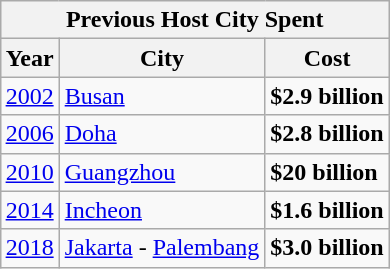<table class=wikitable style="float:right">
<tr>
<th colspan=3>Previous Host City Spent</th>
</tr>
<tr>
<th>Year</th>
<th>City</th>
<th>Cost</th>
</tr>
<tr>
<td><a href='#'>2002</a></td>
<td> <a href='#'>Busan</a></td>
<td><strong>$2.9 billion</strong></td>
</tr>
<tr>
<td><a href='#'>2006</a></td>
<td> <a href='#'>Doha</a></td>
<td><strong>$2.8 billion</strong></td>
</tr>
<tr>
<td><a href='#'>2010</a></td>
<td> <a href='#'>Guangzhou</a></td>
<td><strong>$20 billion</strong></td>
</tr>
<tr>
<td><a href='#'>2014</a></td>
<td> <a href='#'>Incheon</a></td>
<td><strong>$1.6 billion</strong></td>
</tr>
<tr>
<td><a href='#'>2018</a></td>
<td> <a href='#'>Jakarta</a> - <a href='#'>Palembang</a></td>
<td><strong>$3.0 billion</strong></td>
</tr>
</table>
